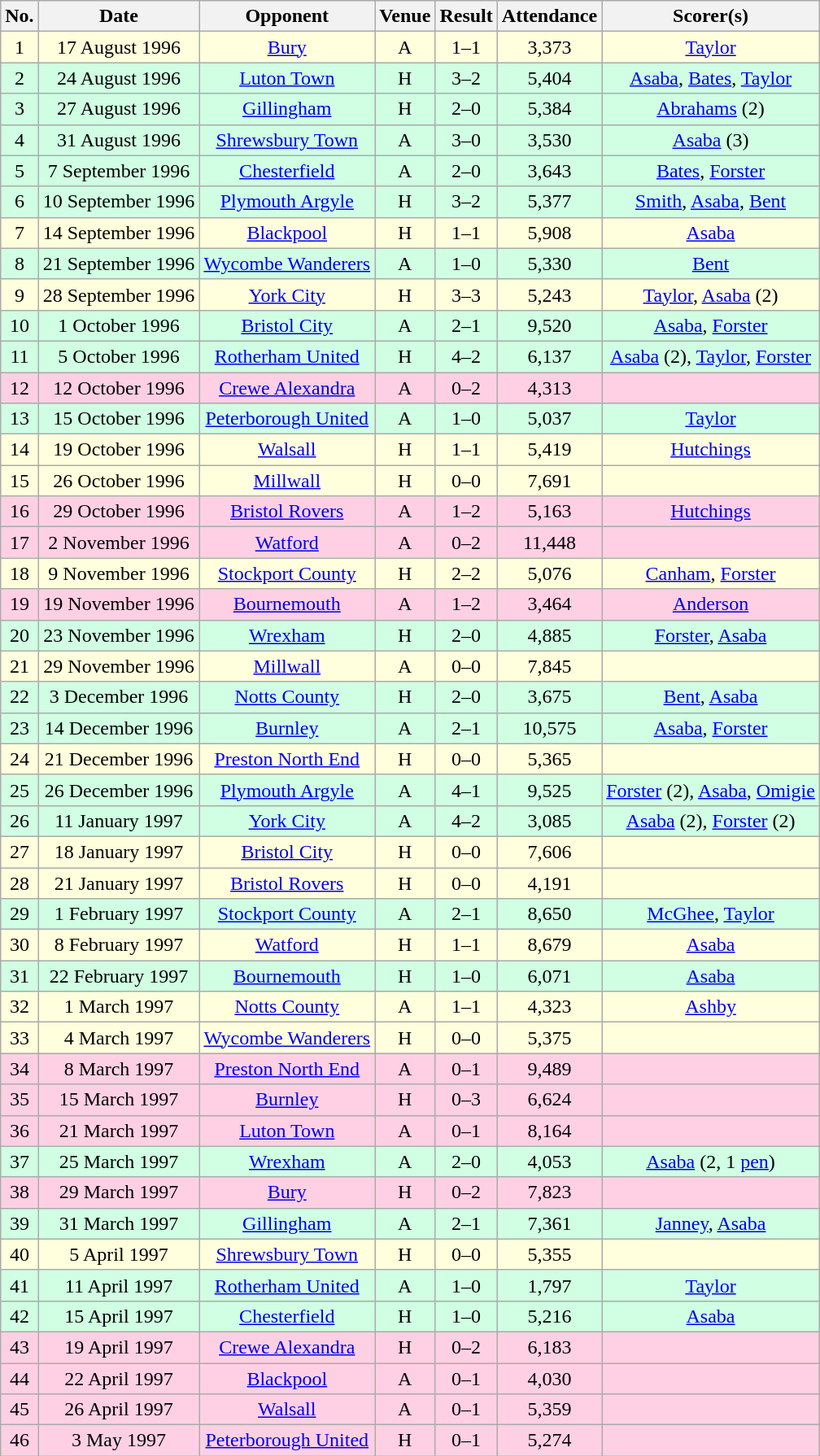<table class="wikitable sortable" style="text-align:center;">
<tr>
<th>No.</th>
<th>Date</th>
<th>Opponent</th>
<th>Venue</th>
<th>Result</th>
<th>Attendance</th>
<th>Scorer(s)</th>
</tr>
<tr style="background:#ffd;">
<td>1</td>
<td>17 August 1996</td>
<td><a href='#'>Bury</a></td>
<td>A</td>
<td>1–1</td>
<td>3,373</td>
<td><a href='#'>Taylor</a></td>
</tr>
<tr style="background:#d0ffe3;">
<td>2</td>
<td>24 August 1996</td>
<td><a href='#'>Luton Town</a></td>
<td>H</td>
<td>3–2</td>
<td>5,404</td>
<td><a href='#'>Asaba</a>, <a href='#'>Bates</a>, <a href='#'>Taylor</a></td>
</tr>
<tr style="background:#d0ffe3;">
<td>3</td>
<td>27 August 1996</td>
<td><a href='#'>Gillingham</a></td>
<td>H</td>
<td>2–0</td>
<td>5,384</td>
<td><a href='#'>Abrahams</a> (2)</td>
</tr>
<tr style="background:#d0ffe3;">
<td>4</td>
<td>31 August 1996</td>
<td><a href='#'>Shrewsbury Town</a></td>
<td>A</td>
<td>3–0</td>
<td>3,530</td>
<td><a href='#'>Asaba</a> (3)</td>
</tr>
<tr style="background:#d0ffe3;">
<td>5</td>
<td>7 September 1996</td>
<td><a href='#'>Chesterfield</a></td>
<td>A</td>
<td>2–0</td>
<td>3,643</td>
<td><a href='#'>Bates</a>, <a href='#'>Forster</a></td>
</tr>
<tr style="background:#d0ffe3;">
<td>6</td>
<td>10 September 1996</td>
<td><a href='#'>Plymouth Argyle</a></td>
<td>H</td>
<td>3–2</td>
<td>5,377</td>
<td><a href='#'>Smith</a>, <a href='#'>Asaba</a>, <a href='#'>Bent</a></td>
</tr>
<tr style="background:#ffd;">
<td>7</td>
<td>14 September 1996</td>
<td><a href='#'>Blackpool</a></td>
<td>H</td>
<td>1–1</td>
<td>5,908</td>
<td><a href='#'>Asaba</a></td>
</tr>
<tr style="background:#d0ffe3;">
<td>8</td>
<td>21 September 1996</td>
<td><a href='#'>Wycombe Wanderers</a></td>
<td>A</td>
<td>1–0</td>
<td>5,330</td>
<td><a href='#'>Bent</a></td>
</tr>
<tr style="background:#ffd;">
<td>9</td>
<td>28 September 1996</td>
<td><a href='#'>York City</a></td>
<td>H</td>
<td>3–3</td>
<td>5,243</td>
<td><a href='#'>Taylor</a>, <a href='#'>Asaba</a> (2)</td>
</tr>
<tr style="background:#d0ffe3;">
<td>10</td>
<td>1 October 1996</td>
<td><a href='#'>Bristol City</a></td>
<td>A</td>
<td>2–1</td>
<td>9,520</td>
<td><a href='#'>Asaba</a>, <a href='#'>Forster</a></td>
</tr>
<tr style="background:#d0ffe3;">
<td>11</td>
<td>5 October 1996</td>
<td><a href='#'>Rotherham United</a></td>
<td>H</td>
<td>4–2</td>
<td>6,137</td>
<td><a href='#'>Asaba</a> (2), <a href='#'>Taylor</a>, <a href='#'>Forster</a></td>
</tr>
<tr style="background:#ffd0e3;">
<td>12</td>
<td>12 October 1996</td>
<td><a href='#'>Crewe Alexandra</a></td>
<td>A</td>
<td>0–2</td>
<td>4,313</td>
<td></td>
</tr>
<tr style="background:#d0ffe3;">
<td>13</td>
<td>15 October 1996</td>
<td><a href='#'>Peterborough United</a></td>
<td>A</td>
<td>1–0</td>
<td>5,037</td>
<td><a href='#'>Taylor</a></td>
</tr>
<tr style="background:#ffd;">
<td>14</td>
<td>19 October 1996</td>
<td><a href='#'>Walsall</a></td>
<td>H</td>
<td>1–1</td>
<td>5,419</td>
<td><a href='#'>Hutchings</a></td>
</tr>
<tr style="background:#ffd;">
<td>15</td>
<td>26 October 1996</td>
<td><a href='#'>Millwall</a></td>
<td>H</td>
<td>0–0</td>
<td>7,691</td>
<td></td>
</tr>
<tr style="background:#ffd0e3;">
<td>16</td>
<td>29 October 1996</td>
<td><a href='#'>Bristol Rovers</a></td>
<td>A</td>
<td>1–2</td>
<td>5,163</td>
<td><a href='#'>Hutchings</a></td>
</tr>
<tr style="background:#ffd0e3;">
<td>17</td>
<td>2 November 1996</td>
<td><a href='#'>Watford</a></td>
<td>A</td>
<td>0–2</td>
<td>11,448</td>
<td></td>
</tr>
<tr style="background:#ffd;">
<td>18</td>
<td>9 November 1996</td>
<td><a href='#'>Stockport County</a></td>
<td>H</td>
<td>2–2</td>
<td>5,076</td>
<td><a href='#'>Canham</a>, <a href='#'>Forster</a></td>
</tr>
<tr style="background:#ffd0e3;">
<td>19</td>
<td>19 November 1996</td>
<td><a href='#'>Bournemouth</a></td>
<td>A</td>
<td>1–2</td>
<td>3,464</td>
<td><a href='#'>Anderson</a></td>
</tr>
<tr style="background:#d0ffe3;">
<td>20</td>
<td>23 November 1996</td>
<td><a href='#'>Wrexham</a></td>
<td>H</td>
<td>2–0</td>
<td>4,885</td>
<td><a href='#'>Forster</a>, <a href='#'>Asaba</a></td>
</tr>
<tr style="background:#ffd;">
<td>21</td>
<td>29 November 1996</td>
<td><a href='#'>Millwall</a></td>
<td>A</td>
<td>0–0</td>
<td>7,845</td>
<td></td>
</tr>
<tr style="background:#d0ffe3;">
<td>22</td>
<td>3 December 1996</td>
<td><a href='#'>Notts County</a></td>
<td>H</td>
<td>2–0</td>
<td>3,675</td>
<td><a href='#'>Bent</a>, <a href='#'>Asaba</a></td>
</tr>
<tr style="background:#d0ffe3;">
<td>23</td>
<td>14 December 1996</td>
<td><a href='#'>Burnley</a></td>
<td>A</td>
<td>2–1</td>
<td>10,575</td>
<td><a href='#'>Asaba</a>, <a href='#'>Forster</a></td>
</tr>
<tr style="background:#ffd;">
<td>24</td>
<td>21 December 1996</td>
<td><a href='#'>Preston North End</a></td>
<td>H</td>
<td>0–0</td>
<td>5,365</td>
<td></td>
</tr>
<tr style="background:#d0ffe3;">
<td>25</td>
<td>26 December 1996</td>
<td><a href='#'>Plymouth Argyle</a></td>
<td>A</td>
<td>4–1</td>
<td>9,525</td>
<td><a href='#'>Forster</a> (2), <a href='#'>Asaba</a>, <a href='#'>Omigie</a></td>
</tr>
<tr style="background:#d0ffe3;">
<td>26</td>
<td>11 January 1997</td>
<td><a href='#'>York City</a></td>
<td>A</td>
<td>4–2</td>
<td>3,085</td>
<td><a href='#'>Asaba</a> (2), <a href='#'>Forster</a> (2)</td>
</tr>
<tr style="background:#ffd;">
<td>27</td>
<td>18 January 1997</td>
<td><a href='#'>Bristol City</a></td>
<td>H</td>
<td>0–0</td>
<td>7,606</td>
<td></td>
</tr>
<tr style="background:#ffd;">
<td>28</td>
<td>21 January 1997</td>
<td><a href='#'>Bristol Rovers</a></td>
<td>H</td>
<td>0–0</td>
<td>4,191</td>
<td></td>
</tr>
<tr style="background:#d0ffe3;">
<td>29</td>
<td>1 February 1997</td>
<td><a href='#'>Stockport County</a></td>
<td>A</td>
<td>2–1</td>
<td>8,650</td>
<td><a href='#'>McGhee</a>, <a href='#'>Taylor</a></td>
</tr>
<tr style="background:#ffd;">
<td>30</td>
<td>8 February 1997</td>
<td><a href='#'>Watford</a></td>
<td>H</td>
<td>1–1</td>
<td>8,679</td>
<td><a href='#'>Asaba</a></td>
</tr>
<tr style="background:#d0ffe3;">
<td>31</td>
<td>22 February 1997</td>
<td><a href='#'>Bournemouth</a></td>
<td>H</td>
<td>1–0</td>
<td>6,071</td>
<td><a href='#'>Asaba</a></td>
</tr>
<tr style="background:#ffd;">
<td>32</td>
<td>1 March 1997</td>
<td><a href='#'>Notts County</a></td>
<td>A</td>
<td>1–1</td>
<td>4,323</td>
<td><a href='#'>Ashby</a></td>
</tr>
<tr style="background:#ffd;">
<td>33</td>
<td>4 March 1997</td>
<td><a href='#'>Wycombe Wanderers</a></td>
<td>H</td>
<td>0–0</td>
<td>5,375</td>
<td></td>
</tr>
<tr style="background:#ffd0e3;">
<td>34</td>
<td>8 March 1997</td>
<td><a href='#'>Preston North End</a></td>
<td>A</td>
<td>0–1</td>
<td>9,489</td>
<td></td>
</tr>
<tr style="background:#ffd0e3;">
<td>35</td>
<td>15 March 1997</td>
<td><a href='#'>Burnley</a></td>
<td>H</td>
<td>0–3</td>
<td>6,624</td>
<td></td>
</tr>
<tr style="background:#ffd0e3;">
<td>36</td>
<td>21 March 1997</td>
<td><a href='#'>Luton Town</a></td>
<td>A</td>
<td>0–1</td>
<td>8,164</td>
<td></td>
</tr>
<tr style="background:#d0ffe3;">
<td>37</td>
<td>25 March 1997</td>
<td><a href='#'>Wrexham</a></td>
<td>A</td>
<td>2–0</td>
<td>4,053</td>
<td><a href='#'>Asaba</a> (2, 1 <a href='#'>pen</a>)</td>
</tr>
<tr style="background:#ffd0e3;">
<td>38</td>
<td>29 March 1997</td>
<td><a href='#'>Bury</a></td>
<td>H</td>
<td>0–2</td>
<td>7,823</td>
<td></td>
</tr>
<tr style="background:#d0ffe3;">
<td>39</td>
<td>31 March 1997</td>
<td><a href='#'>Gillingham</a></td>
<td>A</td>
<td>2–1</td>
<td>7,361</td>
<td><a href='#'>Janney</a>, <a href='#'>Asaba</a></td>
</tr>
<tr style="background:#ffd;">
<td>40</td>
<td>5 April 1997</td>
<td><a href='#'>Shrewsbury Town</a></td>
<td>H</td>
<td>0–0</td>
<td>5,355</td>
<td></td>
</tr>
<tr style="background:#d0ffe3;">
<td>41</td>
<td>11 April 1997</td>
<td><a href='#'>Rotherham United</a></td>
<td>A</td>
<td>1–0</td>
<td>1,797</td>
<td><a href='#'>Taylor</a></td>
</tr>
<tr style="background:#d0ffe3;">
<td>42</td>
<td>15 April 1997</td>
<td><a href='#'>Chesterfield</a></td>
<td>H</td>
<td>1–0</td>
<td>5,216</td>
<td><a href='#'>Asaba</a></td>
</tr>
<tr style="background:#ffd0e3;">
<td>43</td>
<td>19 April 1997</td>
<td><a href='#'>Crewe Alexandra</a></td>
<td>H</td>
<td>0–2</td>
<td>6,183</td>
<td></td>
</tr>
<tr style="background:#ffd0e3;">
<td>44</td>
<td>22 April 1997</td>
<td><a href='#'>Blackpool</a></td>
<td>A</td>
<td>0–1</td>
<td>4,030</td>
<td></td>
</tr>
<tr style="background:#ffd0e3;">
<td>45</td>
<td>26 April 1997</td>
<td><a href='#'>Walsall</a></td>
<td>A</td>
<td>0–1</td>
<td>5,359</td>
<td></td>
</tr>
<tr style="background:#ffd0e3;">
<td>46</td>
<td>3 May 1997</td>
<td><a href='#'>Peterborough United</a></td>
<td>H</td>
<td>0–1</td>
<td>5,274</td>
<td></td>
</tr>
</table>
